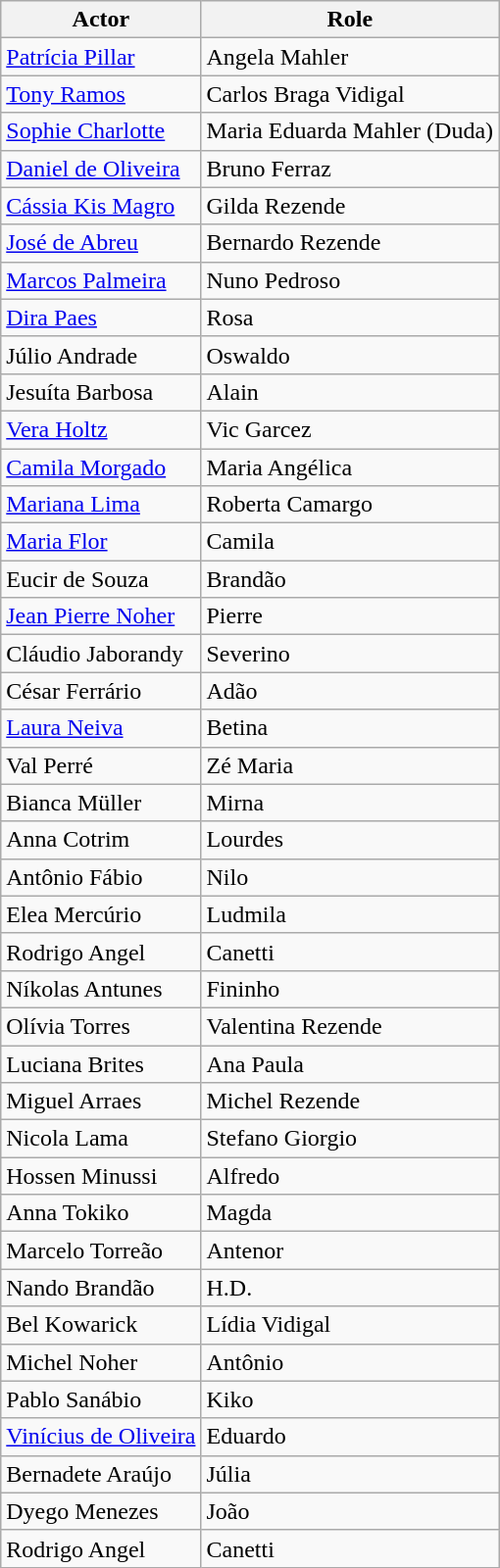<table class="wikitable sortable">
<tr>
<th>Actor</th>
<th>Role</th>
</tr>
<tr>
<td><a href='#'>Patrícia Pillar</a></td>
<td>Angela Mahler</td>
</tr>
<tr>
<td><a href='#'>Tony Ramos</a></td>
<td>Carlos Braga Vidigal</td>
</tr>
<tr>
<td><a href='#'>Sophie Charlotte</a></td>
<td>Maria Eduarda Mahler (Duda)</td>
</tr>
<tr>
<td><a href='#'>Daniel de Oliveira</a></td>
<td>Bruno Ferraz</td>
</tr>
<tr>
<td><a href='#'>Cássia Kis Magro</a></td>
<td>Gilda Rezende</td>
</tr>
<tr>
<td><a href='#'>José de Abreu</a></td>
<td>Bernardo Rezende</td>
</tr>
<tr>
<td><a href='#'>Marcos Palmeira</a></td>
<td>Nuno Pedroso</td>
</tr>
<tr>
<td><a href='#'>Dira Paes</a></td>
<td>Rosa</td>
</tr>
<tr>
<td>Júlio Andrade</td>
<td>Oswaldo</td>
</tr>
<tr>
<td>Jesuíta Barbosa</td>
<td>Alain</td>
</tr>
<tr>
<td><a href='#'>Vera Holtz</a></td>
<td>Vic Garcez</td>
</tr>
<tr>
<td><a href='#'>Camila Morgado</a></td>
<td>Maria Angélica</td>
</tr>
<tr>
<td><a href='#'>Mariana Lima</a></td>
<td>Roberta Camargo</td>
</tr>
<tr>
<td><a href='#'>Maria Flor</a></td>
<td>Camila</td>
</tr>
<tr>
<td>Eucir de Souza</td>
<td>Brandão</td>
</tr>
<tr>
<td><a href='#'>Jean Pierre Noher</a></td>
<td>Pierre</td>
</tr>
<tr>
<td>Cláudio Jaborandy</td>
<td>Severino</td>
</tr>
<tr>
<td>César Ferrário</td>
<td>Adão</td>
</tr>
<tr>
<td><a href='#'>Laura Neiva</a></td>
<td>Betina</td>
</tr>
<tr>
<td>Val Perré</td>
<td>Zé Maria</td>
</tr>
<tr>
<td>Bianca Müller</td>
<td>Mirna</td>
</tr>
<tr>
<td>Anna Cotrim</td>
<td>Lourdes</td>
</tr>
<tr>
<td>Antônio Fábio</td>
<td>Nilo</td>
</tr>
<tr>
<td>Elea Mercúrio</td>
<td>Ludmila</td>
</tr>
<tr>
<td>Rodrigo Angel</td>
<td>Canetti</td>
</tr>
<tr>
<td>Níkolas Antunes</td>
<td>Fininho</td>
</tr>
<tr>
<td>Olívia Torres</td>
<td>Valentina Rezende</td>
</tr>
<tr>
<td>Luciana Brites</td>
<td>Ana Paula</td>
</tr>
<tr>
<td>Miguel Arraes</td>
<td>Michel Rezende</td>
</tr>
<tr>
<td>Nicola Lama</td>
<td>Stefano Giorgio</td>
</tr>
<tr>
<td>Hossen Minussi</td>
<td>Alfredo</td>
</tr>
<tr>
<td>Anna Tokiko</td>
<td>Magda</td>
</tr>
<tr>
<td>Marcelo Torreão</td>
<td>Antenor</td>
</tr>
<tr>
<td>Nando Brandão</td>
<td>H.D.</td>
</tr>
<tr>
<td>Bel Kowarick</td>
<td>Lídia Vidigal</td>
</tr>
<tr>
<td>Michel Noher</td>
<td>Antônio</td>
</tr>
<tr>
<td>Pablo Sanábio</td>
<td>Kiko</td>
</tr>
<tr>
<td><a href='#'>Vinícius de Oliveira</a></td>
<td>Eduardo</td>
</tr>
<tr>
<td>Bernadete Araújo</td>
<td>Júlia</td>
</tr>
<tr>
<td>Dyego Menezes</td>
<td>João</td>
</tr>
<tr>
<td>Rodrigo Angel</td>
<td>Canetti</td>
</tr>
</table>
